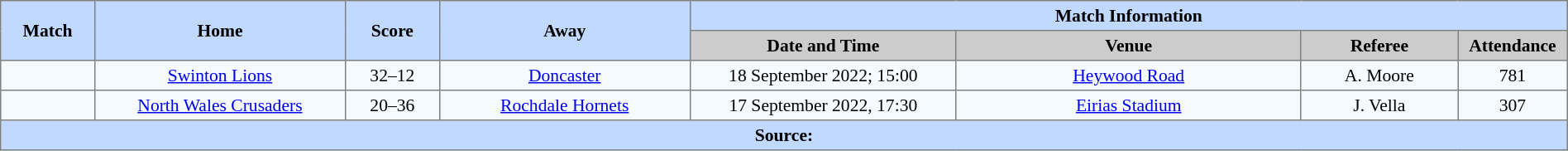<table border=1 style="border-collapse:collapse; font-size:90%; text-align:center;" cellpadding=3 cellspacing=0 width=100%>
<tr style="background:#C1D8ff;">
<th scope="col" rowspan=2 width=6%>Match</th>
<th scope="col" rowspan=2 width=16%>Home</th>
<th scope="col" rowspan=2 width=6%>Score</th>
<th scope="col" rowspan=2 width=16%>Away</th>
<th colspan=4>Match Information</th>
</tr>
<tr style="background:#CCCCCC;">
<th scope="col" width=17%>Date and Time</th>
<th scope="col" width=22%>Venue</th>
<th scope="col" width=10%>Referee</th>
<th scope="col" width=7%>Attendance</th>
</tr>
<tr style="background:#F5FAFF;">
<td></td>
<td> <a href='#'>Swinton Lions</a></td>
<td>32–12</td>
<td> <a href='#'>Doncaster</a></td>
<td>18 September 2022; 15:00</td>
<td><a href='#'>Heywood Road</a></td>
<td>A. Moore</td>
<td>781</td>
</tr>
<tr style="background:#F5FAFF;">
<td></td>
<td> <a href='#'>North Wales Crusaders</a></td>
<td>20–36</td>
<td> <a href='#'>Rochdale Hornets</a></td>
<td>17 September 2022, 17:30</td>
<td><a href='#'>Eirias Stadium</a></td>
<td>J. Vella</td>
<td>307</td>
</tr>
<tr style="background:#c1d8ff;">
<th colspan=8>Source:</th>
</tr>
</table>
